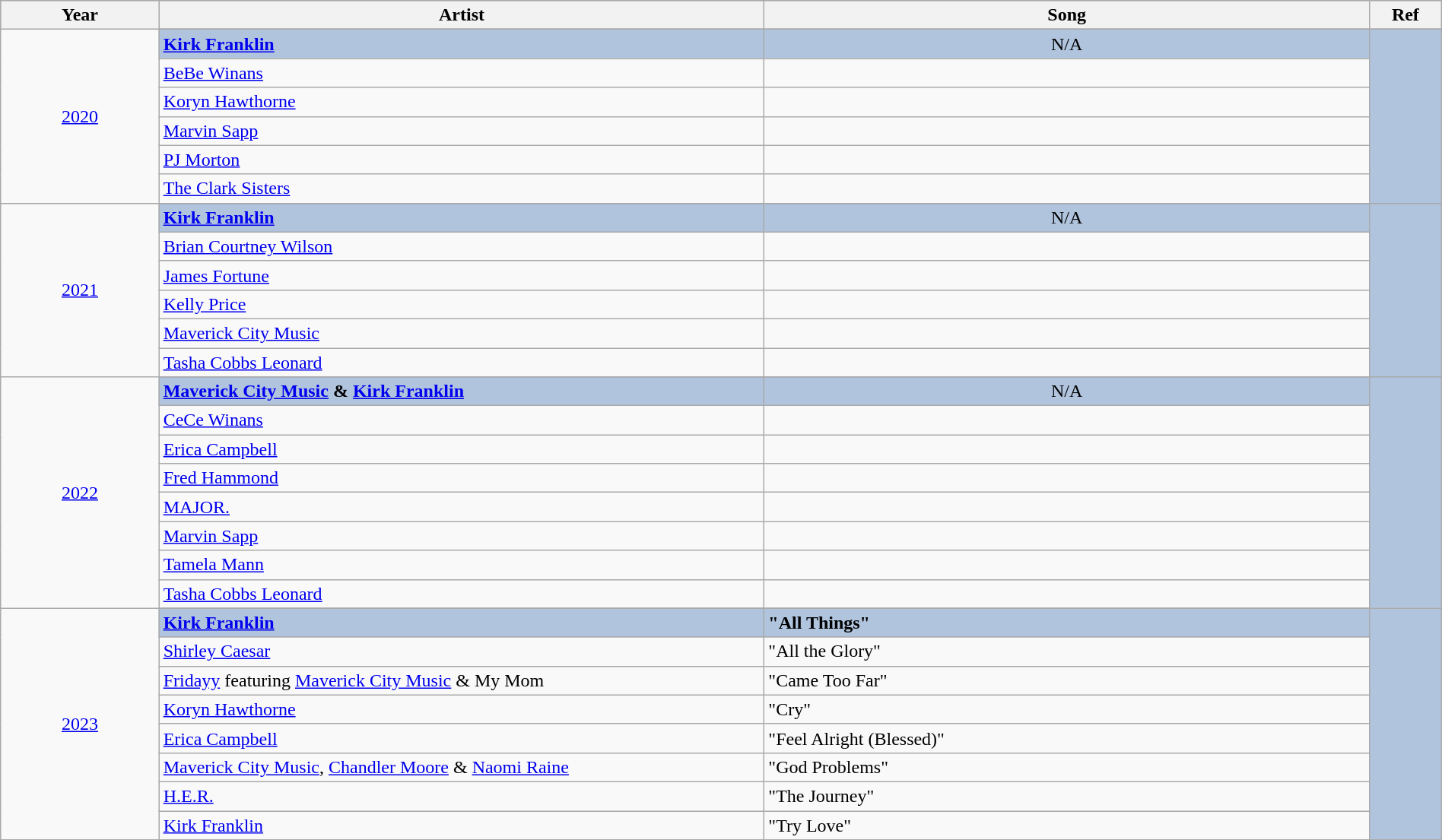<table class="wikitable" style="width:100%;">
<tr style="background:#bebebe;">
<th style="width:11%;">Year</th>
<th style="width:42%;">Artist</th>
<th style="width:42%;">Song</th>
<th style="width:5%;">Ref</th>
</tr>
<tr>
<td rowspan="7" align="center"><a href='#'>2020</a></td>
</tr>
<tr style="background:#B0C4DE">
<td><strong><a href='#'>Kirk Franklin</a></strong></td>
<td align="center">N/A</td>
<td rowspan="7" align="center"></td>
</tr>
<tr>
<td><a href='#'>BeBe Winans</a></td>
<td></td>
</tr>
<tr>
<td><a href='#'>Koryn Hawthorne</a></td>
<td></td>
</tr>
<tr>
<td><a href='#'>Marvin Sapp</a></td>
<td></td>
</tr>
<tr>
<td><a href='#'>PJ Morton</a></td>
<td></td>
</tr>
<tr>
<td><a href='#'>The Clark Sisters</a></td>
<td></td>
</tr>
<tr>
<td rowspan="7" align="center"><a href='#'>2021</a></td>
</tr>
<tr style="background:#B0C4DE">
<td><strong><a href='#'>Kirk Franklin</a></strong></td>
<td align="center">N/A</td>
<td rowspan="7" align="center"></td>
</tr>
<tr>
<td><a href='#'>Brian Courtney Wilson</a></td>
<td></td>
</tr>
<tr>
<td><a href='#'>James Fortune</a></td>
<td></td>
</tr>
<tr>
<td><a href='#'>Kelly Price</a></td>
<td></td>
</tr>
<tr>
<td><a href='#'>Maverick City Music</a></td>
<td></td>
</tr>
<tr>
<td><a href='#'>Tasha Cobbs Leonard</a></td>
<td></td>
</tr>
<tr>
<td rowspan="9" align="center"><a href='#'>2022</a></td>
</tr>
<tr style="background:#B0C4DE">
<td><strong><a href='#'>Maverick City Music</a> & <a href='#'>Kirk Franklin</a></strong></td>
<td align="center">N/A</td>
<td rowspan="9" align="center"></td>
</tr>
<tr>
<td><a href='#'>CeCe Winans</a></td>
<td></td>
</tr>
<tr>
<td><a href='#'>Erica Campbell</a></td>
<td></td>
</tr>
<tr>
<td><a href='#'>Fred Hammond</a></td>
<td></td>
</tr>
<tr>
<td><a href='#'>MAJOR.</a></td>
<td></td>
</tr>
<tr>
<td><a href='#'>Marvin Sapp</a></td>
<td></td>
</tr>
<tr>
<td><a href='#'>Tamela Mann</a></td>
<td></td>
</tr>
<tr>
<td><a href='#'>Tasha Cobbs Leonard</a></td>
<td></td>
</tr>
<tr>
<td rowspan="9" align="center"><a href='#'>2023</a></td>
</tr>
<tr style="background:#B0C4DE">
<td><strong><a href='#'>Kirk Franklin</a></strong></td>
<td><strong>"All Things"</strong></td>
<td rowspan="9" align="center"></td>
</tr>
<tr>
<td><a href='#'>Shirley Caesar</a></td>
<td>"All the Glory"</td>
</tr>
<tr>
<td><a href='#'>Fridayy</a> featuring <a href='#'>Maverick City Music</a> & My Mom</td>
<td>"Came Too Far"</td>
</tr>
<tr>
<td><a href='#'>Koryn Hawthorne</a></td>
<td>"Cry"</td>
</tr>
<tr>
<td><a href='#'>Erica Campbell</a></td>
<td>"Feel Alright (Blessed)"</td>
</tr>
<tr>
<td><a href='#'>Maverick City Music</a>, <a href='#'>Chandler Moore</a> & <a href='#'>Naomi Raine</a></td>
<td>"God Problems"</td>
</tr>
<tr>
<td><a href='#'>H.E.R.</a></td>
<td>"The Journey"</td>
</tr>
<tr>
<td><a href='#'>Kirk Franklin</a></td>
<td>"Try Love"</td>
</tr>
</table>
